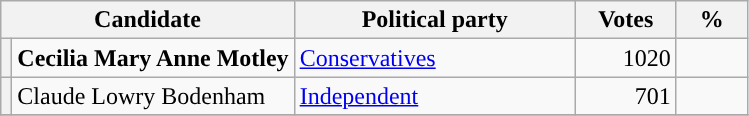<table class="wikitable">
<tr>
<th valign=top colspan="2" style="width: 180px">Candidate</th>
<th valign=top style="width: 180px">Political party</th>
<th valign=top style="width: 60px">Votes</th>
<th valign=top style="width: 40px">%</th>
</tr>
<tr>
<th style="background-color: "></th>
<td><strong>Cecilia Mary Anne Motley</strong></td>
<td><a href='#'>Conservatives</a></td>
<td align="right">1020</td>
<td align="right"></td>
</tr>
<tr>
<th style="background-color: "></th>
<td>Claude Lowry Bodenham</td>
<td><a href='#'>Independent</a></td>
<td align="right">701</td>
<td align="right"></td>
</tr>
<tr>
</tr>
</table>
